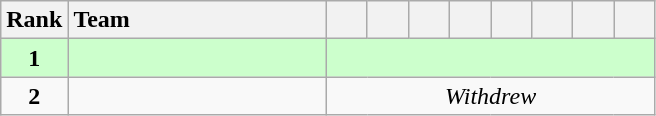<table class="wikitable" style="text-align: center;">
<tr>
<th width=30>Rank</th>
<th width=165 style="text-align:left;">Team</th>
<th width=20></th>
<th width=20></th>
<th width=20></th>
<th width=20></th>
<th width=20></th>
<th width=20></th>
<th width=20></th>
<th width=20></th>
</tr>
<tr style="background:#ccffcc;">
<td><strong>1</strong></td>
<td style="text-align:left;"></td>
<td colspan=8 style="text-align:center;"></td>
</tr>
<tr>
<td><strong>2</strong></td>
<td style="text-align:left;"></td>
<td colspan=8 style="text-align:center;"><em>Withdrew</em></td>
</tr>
</table>
